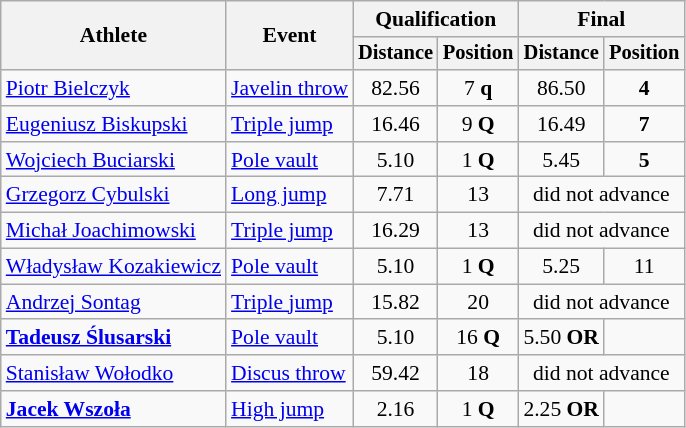<table class=wikitable style="font-size:90%">
<tr>
<th rowspan="2">Athlete</th>
<th rowspan="2">Event</th>
<th colspan="2">Qualification</th>
<th colspan="2">Final</th>
</tr>
<tr style="font-size:95%">
<th>Distance</th>
<th>Position</th>
<th>Distance</th>
<th>Position</th>
</tr>
<tr align=center>
<td align=left><a href='#'>Piotr Bielczyk</a></td>
<td align=left><a href='#'>Javelin throw</a></td>
<td>82.56</td>
<td>7 <strong>q</strong></td>
<td>86.50</td>
<td><strong>4</strong></td>
</tr>
<tr align=center>
<td align=left><a href='#'>Eugeniusz Biskupski</a></td>
<td align=left><a href='#'>Triple jump</a></td>
<td>16.46</td>
<td>9 <strong>Q</strong></td>
<td>16.49</td>
<td><strong>7</strong></td>
</tr>
<tr align=center>
<td align=left><a href='#'>Wojciech Buciarski</a></td>
<td align=left><a href='#'>Pole vault</a></td>
<td>5.10</td>
<td>1 <strong>Q</strong></td>
<td>5.45</td>
<td><strong>5</strong></td>
</tr>
<tr align=center>
<td align=left><a href='#'>Grzegorz Cybulski</a></td>
<td align=left><a href='#'>Long jump</a></td>
<td>7.71</td>
<td>13</td>
<td colspan=2>did not advance</td>
</tr>
<tr align=center>
<td align=left><a href='#'>Michał Joachimowski</a></td>
<td align=left><a href='#'>Triple jump</a></td>
<td>16.29</td>
<td>13</td>
<td colspan=2>did not advance</td>
</tr>
<tr align=center>
<td align=left><a href='#'>Władysław Kozakiewicz</a></td>
<td align=left><a href='#'>Pole vault</a></td>
<td>5.10</td>
<td>1 <strong>Q</strong></td>
<td>5.25</td>
<td>11</td>
</tr>
<tr align=center>
<td align=left><a href='#'>Andrzej Sontag</a></td>
<td align=left><a href='#'>Triple jump</a></td>
<td>15.82</td>
<td>20</td>
<td colspan=2>did not advance</td>
</tr>
<tr align=center>
<td align=left><strong><a href='#'>Tadeusz Ślusarski</a></strong></td>
<td align=left><a href='#'>Pole vault</a></td>
<td>5.10</td>
<td>16 <strong>Q</strong></td>
<td>5.50 <strong>OR</strong></td>
<td></td>
</tr>
<tr align=center>
<td align=left><a href='#'>Stanisław Wołodko</a></td>
<td align=left><a href='#'>Discus throw</a></td>
<td>59.42</td>
<td>18</td>
<td colspan=2>did not advance</td>
</tr>
<tr align=center>
<td align=left><strong><a href='#'>Jacek Wszoła</a></strong></td>
<td align=left><a href='#'>High jump</a></td>
<td>2.16</td>
<td>1 <strong>Q</strong></td>
<td>2.25 <strong>OR</strong></td>
<td></td>
</tr>
</table>
